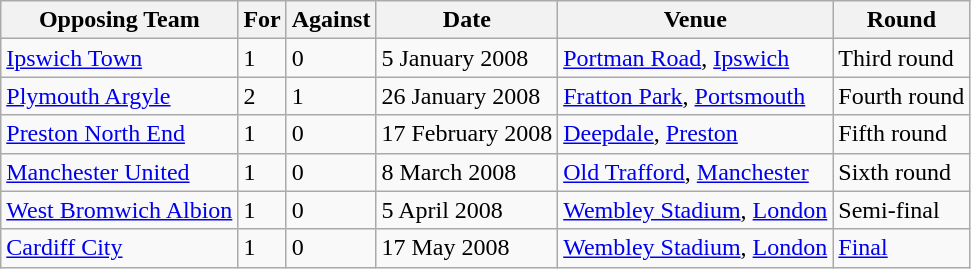<table class="wikitable">
<tr>
<th>Opposing Team</th>
<th>For</th>
<th>Against</th>
<th>Date</th>
<th>Venue</th>
<th>Round</th>
</tr>
<tr>
<td><a href='#'>Ipswich Town</a></td>
<td>1</td>
<td>0</td>
<td>5 January 2008</td>
<td><a href='#'>Portman Road</a>, <a href='#'>Ipswich</a></td>
<td>Third round</td>
</tr>
<tr>
<td><a href='#'>Plymouth Argyle</a></td>
<td>2</td>
<td>1</td>
<td>26 January 2008</td>
<td><a href='#'>Fratton Park</a>, <a href='#'>Portsmouth</a></td>
<td>Fourth round</td>
</tr>
<tr>
<td><a href='#'>Preston North End</a></td>
<td>1</td>
<td>0</td>
<td>17 February 2008</td>
<td><a href='#'>Deepdale</a>, <a href='#'>Preston</a></td>
<td>Fifth round</td>
</tr>
<tr>
<td><a href='#'>Manchester United</a></td>
<td>1</td>
<td>0</td>
<td>8 March 2008</td>
<td><a href='#'>Old Trafford</a>, <a href='#'>Manchester</a></td>
<td>Sixth round</td>
</tr>
<tr>
<td><a href='#'>West Bromwich Albion</a></td>
<td>1</td>
<td>0</td>
<td>5 April 2008</td>
<td><a href='#'>Wembley Stadium</a>, <a href='#'>London</a></td>
<td>Semi-final</td>
</tr>
<tr>
<td><a href='#'>Cardiff City</a> </td>
<td>1</td>
<td>0</td>
<td>17 May 2008</td>
<td><a href='#'>Wembley Stadium</a>, <a href='#'>London</a></td>
<td><a href='#'>Final</a></td>
</tr>
</table>
